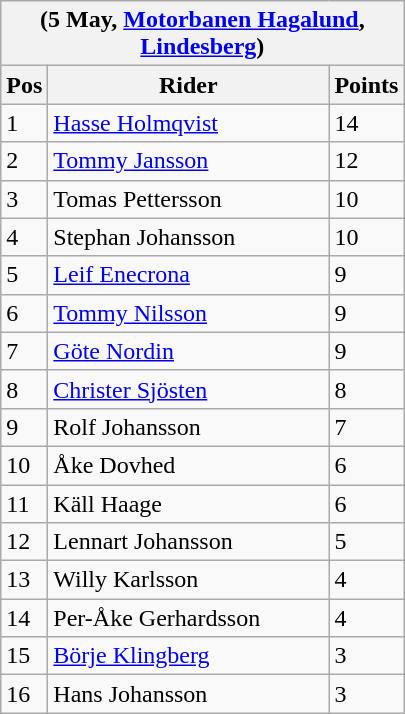<table class="wikitable">
<tr>
<th colspan="6">(5 May, <a href='#'>Motorbanen Hagalund</a>, <a href='#'>Lindesberg</a>)</th>
</tr>
<tr>
<th width=20>Pos</th>
<th width=180>Rider</th>
<th width=40>Points</th>
</tr>
<tr>
<td>1</td>
<td style="text-align:left;"><a href='#'>Hasse Holmqvist</a></td>
<td>14</td>
</tr>
<tr>
<td>2</td>
<td style="text-align:left;"><a href='#'>Tommy Jansson</a></td>
<td>12</td>
</tr>
<tr>
<td>3</td>
<td style="text-align:left;">Tomas Pettersson</td>
<td>10</td>
</tr>
<tr>
<td>4</td>
<td style="text-align:left;">Stephan Johansson</td>
<td>10</td>
</tr>
<tr>
<td>5</td>
<td style="text-align:left;"><a href='#'>Leif Enecrona</a></td>
<td>9</td>
</tr>
<tr>
<td>6</td>
<td style="text-align:left;"><a href='#'>Tommy Nilsson</a></td>
<td>9</td>
</tr>
<tr>
<td>7</td>
<td style="text-align:left;"><a href='#'>Göte Nordin</a></td>
<td>9</td>
</tr>
<tr>
<td>8</td>
<td style="text-align:left;"><a href='#'>Christer Sjösten</a></td>
<td>8</td>
</tr>
<tr>
<td>9</td>
<td style="text-align:left;">Rolf Johansson</td>
<td>7</td>
</tr>
<tr>
<td>10</td>
<td style="text-align:left;">Åke Dovhed</td>
<td>6</td>
</tr>
<tr>
<td>11</td>
<td style="text-align:left;">Käll Haage</td>
<td>6</td>
</tr>
<tr>
<td>12</td>
<td style="text-align:left;">Lennart Johansson</td>
<td>5</td>
</tr>
<tr>
<td>13</td>
<td style="text-align:left;">Willy Karlsson</td>
<td>4</td>
</tr>
<tr>
<td>14</td>
<td style="text-align:left;">Per-Åke Gerhardsson</td>
<td>4</td>
</tr>
<tr>
<td>15</td>
<td style="text-align:left;"><a href='#'>Börje Klingberg</a></td>
<td>3</td>
</tr>
<tr>
<td>16</td>
<td style="text-align:left;">Hans Johansson</td>
<td>3</td>
</tr>
</table>
